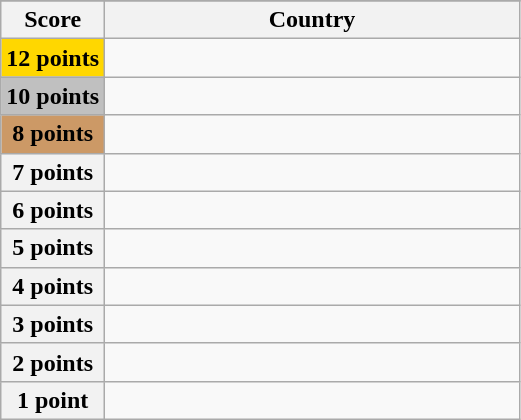<table class="wikitable">
<tr>
</tr>
<tr>
<th scope="col" width="20%">Score</th>
<th scope="col">Country</th>
</tr>
<tr>
<th scope="row" style="background:gold">12 points</th>
<td></td>
</tr>
<tr>
<th scope="row" style="background:silver">10 points</th>
<td></td>
</tr>
<tr>
<th scope="row" style="background:#CC9966">8 points</th>
<td></td>
</tr>
<tr>
<th scope="row">7 points</th>
<td></td>
</tr>
<tr>
<th scope="row">6 points</th>
<td></td>
</tr>
<tr>
<th scope="row">5 points</th>
<td></td>
</tr>
<tr>
<th scope="row">4 points</th>
<td></td>
</tr>
<tr>
<th scope="row">3 points</th>
<td></td>
</tr>
<tr>
<th scope="row">2 points</th>
<td></td>
</tr>
<tr>
<th scope="row">1 point</th>
<td></td>
</tr>
</table>
